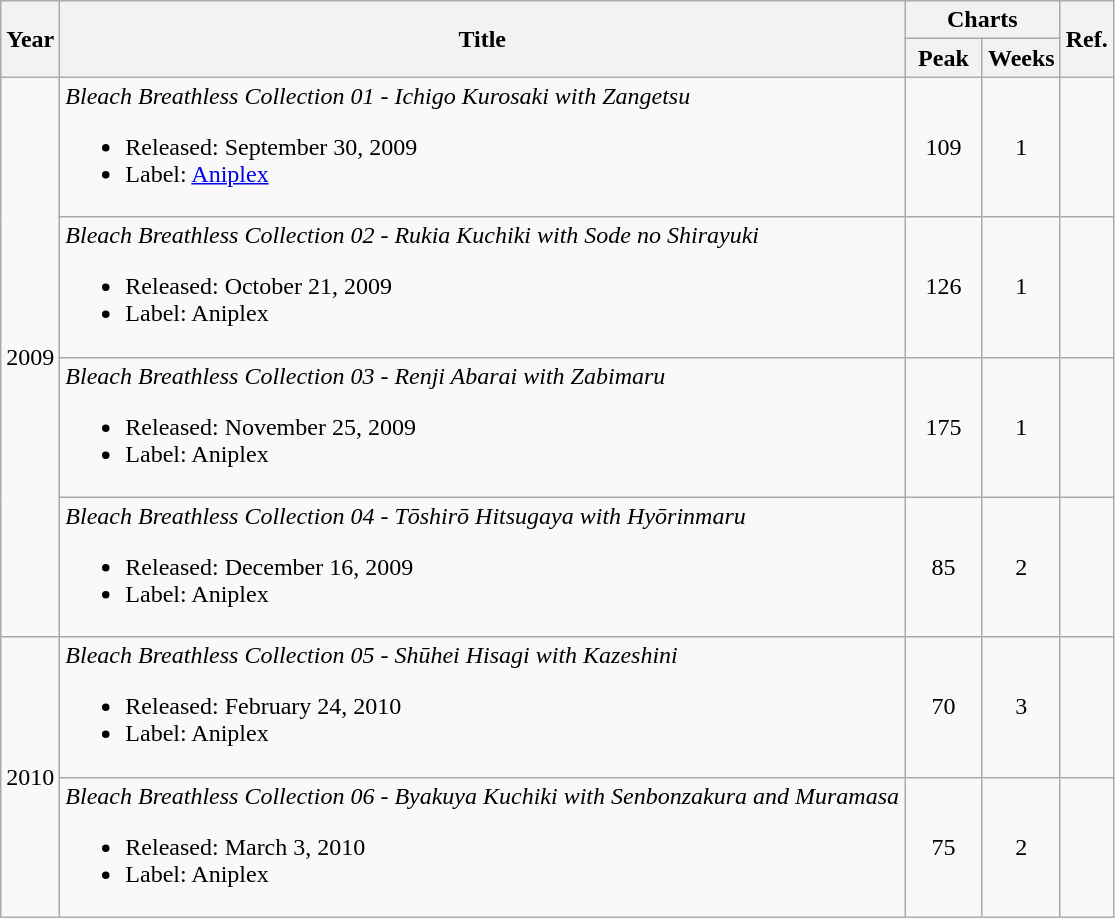<table class="wikitable">
<tr>
<th rowspan="2">Year</th>
<th rowspan="2">Title</th>
<th colspan="2">Charts</th>
<th rowspan="2">Ref.</th>
</tr>
<tr>
<th style="width:7%;">Peak</th>
<th style="width:7%;">Weeks</th>
</tr>
<tr>
<td style="text-align:center;" rowspan="4">2009</td>
<td align="left"><em>Bleach Breathless Collection 01 - Ichigo Kurosaki with Zangetsu</em><br><ul><li>Released: September 30, 2009</li><li>Label: <a href='#'>Aniplex</a></li></ul></td>
<td style="text-align:center;">109</td>
<td style="text-align:center;">1</td>
<td style="text-align:center;"></td>
</tr>
<tr>
<td align="left"><em>Bleach Breathless Collection 02 - Rukia Kuchiki with Sode no Shirayuki</em><br><ul><li>Released: October 21, 2009</li><li>Label: Aniplex</li></ul></td>
<td style="text-align:center;">126</td>
<td style="text-align:center;">1</td>
<td style="text-align:center;"></td>
</tr>
<tr>
<td align="left"><em>Bleach Breathless Collection 03 - Renji Abarai with Zabimaru</em><br><ul><li>Released: November 25, 2009</li><li>Label: Aniplex</li></ul></td>
<td style="text-align:center;">175</td>
<td style="text-align:center;">1</td>
<td style="text-align:center;"></td>
</tr>
<tr>
<td align="left"><em>Bleach Breathless Collection 04 - Tōshirō Hitsugaya with Hyōrinmaru</em><br><ul><li>Released: December 16, 2009</li><li>Label: Aniplex</li></ul></td>
<td style="text-align:center;">85</td>
<td style="text-align:center;">2</td>
<td style="text-align:center;"></td>
</tr>
<tr>
<td style="text-align:center;" rowspan="2">2010</td>
<td align="left"><em>Bleach Breathless Collection 05 - Shūhei Hisagi with Kazeshini</em><br><ul><li>Released: February 24, 2010</li><li>Label: Aniplex</li></ul></td>
<td style="text-align:center;">70</td>
<td style="text-align:center;">3</td>
<td style="text-align:center;"></td>
</tr>
<tr>
<td align="left"><em>Bleach Breathless Collection 06 - Byakuya Kuchiki with Senbonzakura and Muramasa</em><br><ul><li>Released: March 3, 2010</li><li>Label: Aniplex</li></ul></td>
<td style="text-align:center;">75</td>
<td style="text-align:center;">2</td>
<td style="text-align:center;"></td>
</tr>
</table>
